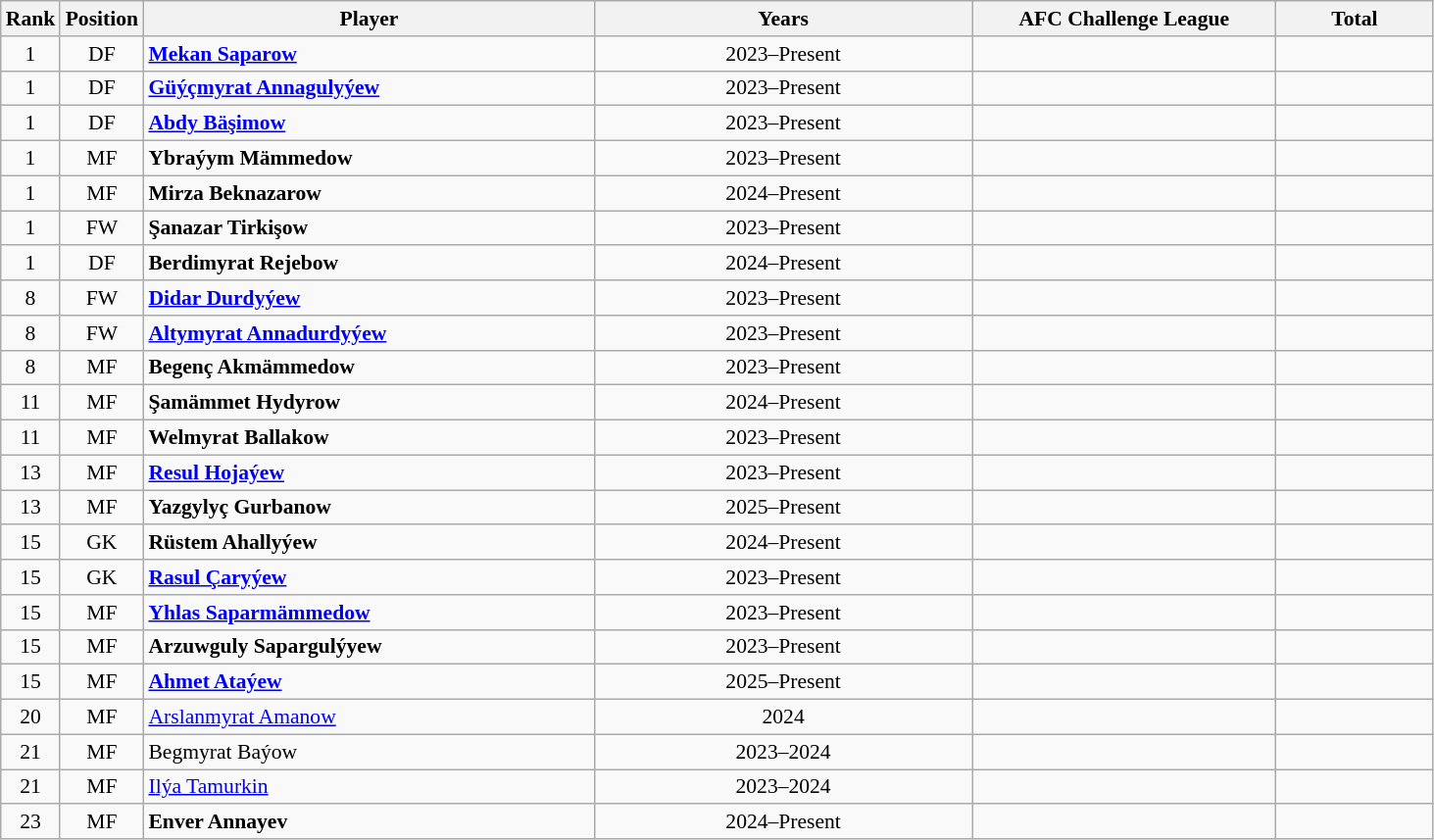<table class="wikitable sortable"  style="text-align:center; font-size:90%; ">
<tr>
<th width=20px>Rank</th>
<th width=50px>Position</th>
<th width=300px>Player</th>
<th width=250px>Years</th>
<th width=200px>AFC Challenge League</th>
<th width=100px>Total</th>
</tr>
<tr>
<td>1</td>
<td>DF</td>
<td align="left"> <strong><a href='#'>Mekan Saparow</a></strong></td>
<td>2023–Present</td>
<td></td>
<td></td>
</tr>
<tr>
<td>1</td>
<td>DF</td>
<td align="left"> <strong><a href='#'>Güýçmyrat Annagulyýew</a></strong></td>
<td>2023–Present</td>
<td></td>
<td></td>
</tr>
<tr>
<td>1</td>
<td>DF</td>
<td align="left"> <strong><a href='#'>Abdy Bäşimow</a></strong></td>
<td>2023–Present</td>
<td></td>
<td></td>
</tr>
<tr>
<td>1</td>
<td>MF</td>
<td align="left"> <strong>Ybraýym Mämmedow</strong></td>
<td>2023–Present</td>
<td></td>
<td></td>
</tr>
<tr>
<td>1</td>
<td>MF</td>
<td align="left"> <strong>Mirza Beknazarow</strong></td>
<td>2024–Present</td>
<td></td>
<td></td>
</tr>
<tr>
<td>1</td>
<td>FW</td>
<td align="left"> <strong>Şanazar Tirkişow</strong></td>
<td>2023–Present</td>
<td></td>
<td></td>
</tr>
<tr>
<td>1</td>
<td>DF</td>
<td align="left"> <strong>Berdimyrat Rejebow</strong></td>
<td>2024–Present</td>
<td></td>
<td></td>
</tr>
<tr>
<td>8</td>
<td>FW</td>
<td align="left"> <strong><a href='#'>Didar Durdyýew</a></strong></td>
<td>2023–Present</td>
<td></td>
<td></td>
</tr>
<tr>
<td>8</td>
<td>FW</td>
<td align="left"> <strong><a href='#'>Altymyrat Annadurdyýew</a></strong></td>
<td>2023–Present</td>
<td></td>
<td></td>
</tr>
<tr>
<td>8</td>
<td>MF</td>
<td align="left"> <strong>Begenç Akmämmedow</strong></td>
<td>2023–Present</td>
<td></td>
<td></td>
</tr>
<tr>
<td>11</td>
<td>MF</td>
<td align="left"> <strong>Şamämmet Hydyrow</strong></td>
<td>2024–Present</td>
<td></td>
<td></td>
</tr>
<tr>
<td>11</td>
<td>MF</td>
<td align="left"> <strong>Welmyrat Ballakow</strong></td>
<td>2023–Present</td>
<td></td>
<td></td>
</tr>
<tr>
<td>13</td>
<td>MF</td>
<td align="left"> <strong><a href='#'>Resul Hojaýew</a></strong></td>
<td>2023–Present</td>
<td></td>
<td></td>
</tr>
<tr>
<td>13</td>
<td>MF</td>
<td align="left"> <strong>Yazgylyç Gurbanow</strong></td>
<td>2025–Present</td>
<td></td>
<td></td>
</tr>
<tr>
<td>15</td>
<td>GK</td>
<td align="left"> <strong>Rüstem Ahallyýew</strong></td>
<td>2024–Present</td>
<td></td>
<td></td>
</tr>
<tr>
<td>15</td>
<td>GK</td>
<td align="left"> <strong><a href='#'>Rasul Çaryýew</a></strong></td>
<td>2023–Present</td>
<td></td>
<td></td>
</tr>
<tr>
<td>15</td>
<td>MF</td>
<td align="left"> <strong><a href='#'>Yhlas Saparmämmedow</a></strong></td>
<td>2023–Present</td>
<td></td>
<td></td>
</tr>
<tr>
<td>15</td>
<td>MF</td>
<td align="left"> <strong>Arzuwguly Sapargulýyew</strong></td>
<td>2023–Present</td>
<td></td>
<td></td>
</tr>
<tr>
<td>15</td>
<td>MF</td>
<td align="left"> <strong><a href='#'>Ahmet Ataýew</a></strong></td>
<td>2025–Present</td>
<td></td>
<td></td>
</tr>
<tr>
<td>20</td>
<td>MF</td>
<td align="left"> <a href='#'>Arslanmyrat Amanow</a></td>
<td>2024</td>
<td></td>
<td></td>
</tr>
<tr>
<td>21</td>
<td>MF</td>
<td align="left"> Begmyrat Baýow</td>
<td>2023–2024</td>
<td></td>
<td></td>
</tr>
<tr>
<td>21</td>
<td>MF</td>
<td align="left"> <a href='#'>Ilýa Tamurkin</a></td>
<td>2023–2024</td>
<td></td>
<td></td>
</tr>
<tr>
<td>23</td>
<td>MF</td>
<td align="left"> <strong>Enver Annayev</strong></td>
<td>2024–Present</td>
<td></td>
<td></td>
</tr>
</table>
